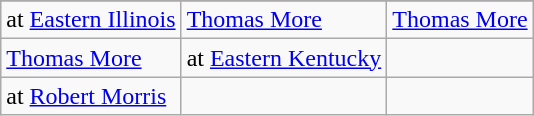<table class="wikitable">
<tr>
</tr>
<tr>
<td>at <a href='#'>Eastern Illinois</a></td>
<td><a href='#'>Thomas More</a></td>
<td><a href='#'>Thomas More</a></td>
</tr>
<tr>
<td><a href='#'>Thomas More</a></td>
<td>at <a href='#'>Eastern Kentucky</a></td>
<td></td>
</tr>
<tr>
<td>at <a href='#'>Robert Morris</a></td>
<td></td>
<td></td>
</tr>
</table>
